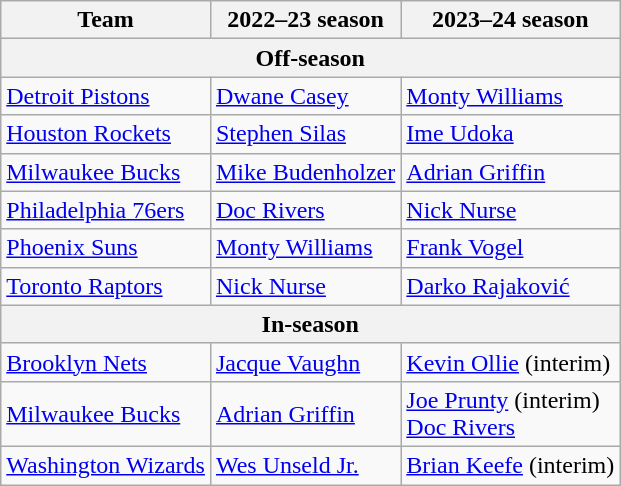<table class="wikitable">
<tr>
<th>Team</th>
<th>2022–23 season</th>
<th>2023–24 season</th>
</tr>
<tr>
<th colspan="3">Off-season</th>
</tr>
<tr>
<td><a href='#'>Detroit Pistons</a></td>
<td><a href='#'>Dwane Casey</a></td>
<td><a href='#'>Monty Williams</a></td>
</tr>
<tr>
<td><a href='#'>Houston Rockets</a></td>
<td><a href='#'>Stephen Silas</a></td>
<td><a href='#'>Ime Udoka</a></td>
</tr>
<tr>
<td><a href='#'>Milwaukee Bucks</a></td>
<td><a href='#'>Mike Budenholzer</a></td>
<td><a href='#'>Adrian Griffin</a></td>
</tr>
<tr>
<td><a href='#'>Philadelphia 76ers</a></td>
<td><a href='#'>Doc Rivers</a></td>
<td><a href='#'>Nick Nurse</a></td>
</tr>
<tr>
<td><a href='#'>Phoenix Suns</a></td>
<td><a href='#'>Monty Williams</a></td>
<td><a href='#'>Frank Vogel</a></td>
</tr>
<tr>
<td><a href='#'>Toronto Raptors</a></td>
<td><a href='#'>Nick Nurse</a></td>
<td><a href='#'>Darko Rajaković</a></td>
</tr>
<tr>
<th colspan="3">In-season</th>
</tr>
<tr>
<td><a href='#'>Brooklyn Nets</a></td>
<td><a href='#'>Jacque Vaughn</a></td>
<td><a href='#'>Kevin Ollie</a> (interim)</td>
</tr>
<tr>
<td><a href='#'>Milwaukee Bucks</a></td>
<td><a href='#'>Adrian Griffin</a></td>
<td><a href='#'>Joe Prunty</a> (interim)<br><a href='#'>Doc Rivers</a></td>
</tr>
<tr>
<td><a href='#'>Washington Wizards</a></td>
<td><a href='#'>Wes Unseld Jr.</a></td>
<td><a href='#'>Brian Keefe</a> (interim)</td>
</tr>
</table>
